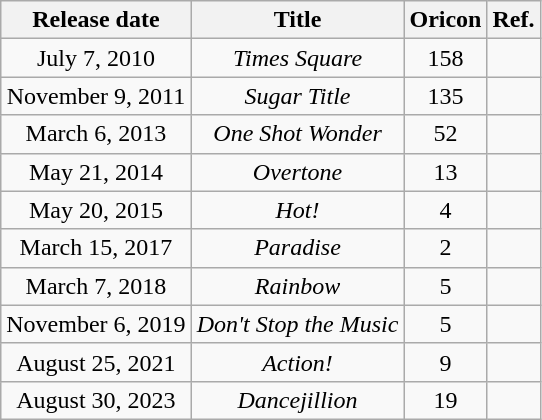<table class="wikitable plainrowheaders" style="text-align: center">
<tr>
<th>Release date</th>
<th>Title</th>
<th>Oricon</th>
<th>Ref.</th>
</tr>
<tr>
<td>July 7, 2010</td>
<td><em>Times Square</em></td>
<td>158</td>
<td></td>
</tr>
<tr>
<td>November 9, 2011</td>
<td><em>Sugar Title</em></td>
<td>135</td>
<td></td>
</tr>
<tr>
<td>March 6, 2013</td>
<td><em>One Shot Wonder</em></td>
<td>52</td>
<td></td>
</tr>
<tr>
<td>May 21, 2014</td>
<td><em>Overtone</em></td>
<td>13</td>
<td></td>
</tr>
<tr>
<td>May 20, 2015</td>
<td><em>Hot!</em></td>
<td>4</td>
<td></td>
</tr>
<tr>
<td>March 15, 2017</td>
<td><em>Paradise</em></td>
<td>2</td>
<td></td>
</tr>
<tr>
<td>March 7, 2018</td>
<td><em>Rainbow</em></td>
<td>5</td>
<td></td>
</tr>
<tr>
<td>November 6, 2019</td>
<td><em>Don't Stop the Music</em></td>
<td>5</td>
<td></td>
</tr>
<tr>
<td>August 25, 2021</td>
<td><em>Action!</em></td>
<td>9</td>
<td></td>
</tr>
<tr>
<td>August 30, 2023</td>
<td><em>Dancejillion</em></td>
<td>19</td>
<td></td>
</tr>
</table>
